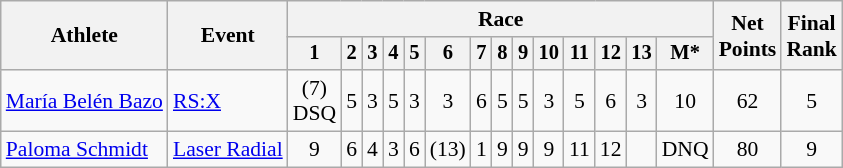<table class="wikitable" style="font-size:90%">
<tr>
<th rowspan=2>Athlete</th>
<th rowspan=2>Event</th>
<th colspan=14>Race</th>
<th rowspan=2>Net<br>Points</th>
<th rowspan=2>Final<br>Rank</th>
</tr>
<tr style="font-size:95%">
<th>1</th>
<th>2</th>
<th>3</th>
<th>4</th>
<th>5</th>
<th>6</th>
<th>7</th>
<th>8</th>
<th>9</th>
<th>10</th>
<th>11</th>
<th>12</th>
<th>13</th>
<th>M*</th>
</tr>
<tr align=center>
<td align=left><a href='#'>María Belén Bazo</a></td>
<td align=left><a href='#'>RS:X</a></td>
<td>(7)<br>DSQ</td>
<td>5</td>
<td>3</td>
<td>5</td>
<td>3</td>
<td>3</td>
<td>6</td>
<td>5</td>
<td>5</td>
<td>3</td>
<td>5</td>
<td>6</td>
<td>3</td>
<td>10</td>
<td>62</td>
<td>5</td>
</tr>
<tr align=center>
<td align=left><a href='#'>Paloma Schmidt</a></td>
<td align=left><a href='#'>Laser Radial</a></td>
<td>9</td>
<td>6</td>
<td>4</td>
<td>3</td>
<td>6</td>
<td>(13)</td>
<td>1</td>
<td>9</td>
<td>9</td>
<td>9</td>
<td>11</td>
<td>12</td>
<td></td>
<td>DNQ</td>
<td>80</td>
<td>9</td>
</tr>
</table>
